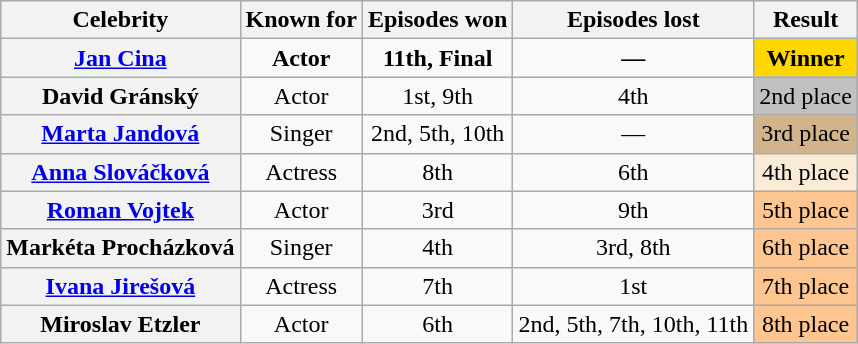<table class="wikitable" style="text-align:center;">
<tr>
<th>Celebrity</th>
<th>Known for</th>
<th>Episodes won</th>
<th>Episodes lost</th>
<th>Result</th>
</tr>
<tr>
<th><a href='#'>Jan Cina</a></th>
<td><strong>Actor</strong></td>
<td><strong>11th, Final</strong></td>
<td><strong>—</strong></td>
<td style="background:gold;"><strong>Winner</strong></td>
</tr>
<tr>
<th>David Gránský</th>
<td>Actor</td>
<td>1st, 9th</td>
<td>4th</td>
<td style="background:silver;">2nd place</td>
</tr>
<tr>
<th><a href='#'>Marta Jandová</a></th>
<td>Singer</td>
<td>2nd, 5th, 10th</td>
<td>—</td>
<td bgcolor=tan>3rd place</td>
</tr>
<tr>
<th><a href='#'>Anna Slováčková</a></th>
<td>Actress</td>
<td>8th</td>
<td>6th</td>
<td style="background:antiquewhite;">4th place</td>
</tr>
<tr>
<th><a href='#'>Roman Vojtek</a></th>
<td>Actor</td>
<td>3rd</td>
<td>9th</td>
<td style="background:#fdc58f;">5th place</td>
</tr>
<tr>
<th>Markéta Procházková</th>
<td>Singer</td>
<td>4th</td>
<td>3rd, 8th</td>
<td style="background:#fdc58f;">6th place</td>
</tr>
<tr>
<th><a href='#'>Ivana Jirešová</a></th>
<td>Actress</td>
<td>7th</td>
<td>1st</td>
<td style="background:#fdc58f;">7th place</td>
</tr>
<tr>
<th>Miroslav Etzler</th>
<td>Actor</td>
<td>6th</td>
<td>2nd, 5th, 7th, 10th, 11th</td>
<td style="background:#fdc58f;">8th place</td>
</tr>
</table>
